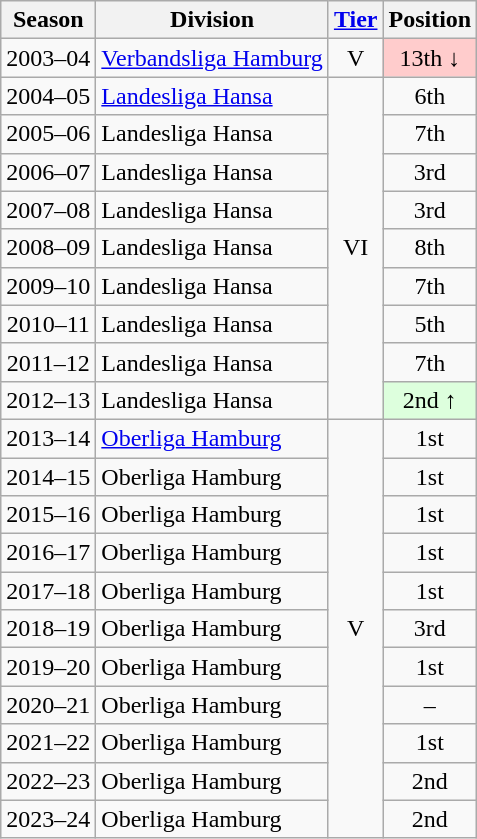<table class="wikitable">
<tr>
<th>Season</th>
<th>Division</th>
<th><a href='#'>Tier</a></th>
<th>Position</th>
</tr>
<tr align="center">
<td>2003–04</td>
<td align="left"><a href='#'>Verbandsliga Hamburg</a></td>
<td>V</td>
<td style="background:#ffcccc">13th ↓</td>
</tr>
<tr align="center">
<td>2004–05</td>
<td align="left"><a href='#'>Landesliga Hansa</a></td>
<td rowspan=9>VI</td>
<td>6th</td>
</tr>
<tr align="center">
<td>2005–06</td>
<td align="left">Landesliga Hansa</td>
<td>7th</td>
</tr>
<tr align="center">
<td>2006–07</td>
<td align="left">Landesliga Hansa</td>
<td>3rd</td>
</tr>
<tr align="center">
<td>2007–08</td>
<td align="left">Landesliga Hansa</td>
<td>3rd</td>
</tr>
<tr align="center">
<td>2008–09</td>
<td align="left">Landesliga Hansa</td>
<td>8th</td>
</tr>
<tr align="center">
<td>2009–10</td>
<td align="left">Landesliga Hansa</td>
<td>7th</td>
</tr>
<tr align="center">
<td>2010–11</td>
<td align="left">Landesliga Hansa</td>
<td>5th</td>
</tr>
<tr align="center">
<td>2011–12</td>
<td align="left">Landesliga Hansa</td>
<td>7th</td>
</tr>
<tr align="center">
<td>2012–13</td>
<td align="left">Landesliga Hansa</td>
<td style="background:#ddffdd">2nd ↑</td>
</tr>
<tr align="center">
<td>2013–14</td>
<td align="left"><a href='#'>Oberliga Hamburg</a></td>
<td rowspan=11>V</td>
<td>1st</td>
</tr>
<tr align="center">
<td>2014–15</td>
<td align="left">Oberliga Hamburg</td>
<td>1st</td>
</tr>
<tr align="center">
<td>2015–16</td>
<td align="left">Oberliga Hamburg</td>
<td>1st</td>
</tr>
<tr align="center">
<td>2016–17</td>
<td align="left">Oberliga Hamburg</td>
<td>1st</td>
</tr>
<tr align="center">
<td>2017–18</td>
<td align="left">Oberliga Hamburg</td>
<td>1st</td>
</tr>
<tr align="center">
<td>2018–19</td>
<td align="left">Oberliga Hamburg</td>
<td>3rd</td>
</tr>
<tr align="center">
<td>2019–20</td>
<td align="left">Oberliga Hamburg</td>
<td>1st</td>
</tr>
<tr align="center">
<td>2020–21</td>
<td align="left">Oberliga Hamburg</td>
<td>–</td>
</tr>
<tr align="center">
<td>2021–22</td>
<td align="left">Oberliga Hamburg</td>
<td>1st</td>
</tr>
<tr align="center">
<td>2022–23</td>
<td align="left">Oberliga Hamburg</td>
<td>2nd</td>
</tr>
<tr align="center">
<td>2023–24</td>
<td align="left">Oberliga Hamburg</td>
<td>2nd</td>
</tr>
</table>
